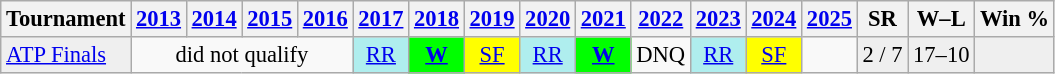<table class=wikitable style=text-align:center;font-size:94%>
<tr>
<th>Tournament</th>
<th><a href='#'>2013</a></th>
<th><a href='#'>2014</a></th>
<th><a href='#'>2015</a></th>
<th><a href='#'>2016</a></th>
<th><a href='#'>2017</a></th>
<th><a href='#'>2018</a></th>
<th><a href='#'>2019</a></th>
<th><a href='#'>2020</a></th>
<th><a href='#'>2021</a></th>
<th><a href='#'>2022</a></th>
<th><a href='#'>2023</a></th>
<th><a href='#'>2024</a></th>
<th><a href='#'>2025</a></th>
<th>SR</th>
<th>W–L</th>
<th>Win %</th>
</tr>
<tr>
<td style=background:#efefef;text-align:left><a href='#'>ATP Finals</a></td>
<td colspan=4>did not qualify</td>
<td bgcolor=afeeee><a href='#'>RR</a></td>
<td bgcolor=lime><a href='#'><strong>W</strong></a></td>
<td bgcolor=yellow><a href='#'>SF</a></td>
<td bgcolor=afeeee><a href='#'>RR</a></td>
<td bgcolor=lime><a href='#'><strong>W</strong></a></td>
<td>DNQ</td>
<td bgcolor=afeeee><a href='#'>RR</a></td>
<td bgcolor=yellow><a href='#'>SF</a></td>
<td></td>
<td bgcolor=efefef>2 / 7</td>
<td bgcolor=efefef>17–10</td>
<td bgcolor=efefef></td>
</tr>
</table>
